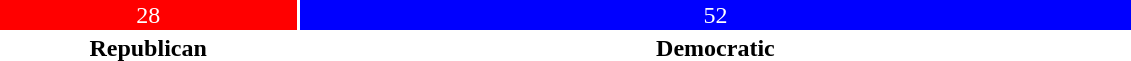<table style="width:60%; text-align:center;">
<tr style="color:white;">
<td style="background:red; width:26.25%;">28<br></td>
<td style="background:blue; width:73.75%;">52</td>
</tr>
<tr>
<td><span><strong>Republican</strong></span><br></td>
<td><span><strong>Democratic</strong></span></td>
</tr>
</table>
